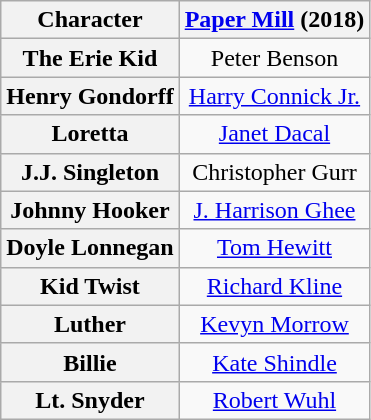<table class="wikitable" style="width:1000;">
<tr>
<th>Character</th>
<th><a href='#'>Paper Mill</a> (2018)</th>
</tr>
<tr>
<th>The Erie Kid</th>
<td colspan=1 align=center>Peter Benson</td>
</tr>
<tr>
<th>Henry Gondorff</th>
<td colspan=1 align=center><a href='#'>Harry Connick Jr.</a></td>
</tr>
<tr>
<th>Loretta</th>
<td colspan=1 align=center><a href='#'>Janet Dacal</a></td>
</tr>
<tr>
<th>J.J. Singleton</th>
<td colspan=1 align=center>Christopher Gurr</td>
</tr>
<tr>
<th>Johnny Hooker</th>
<td colspan=1 align=center><a href='#'>J. Harrison Ghee</a></td>
</tr>
<tr>
<th>Doyle Lonnegan</th>
<td colspan=1 align=center><a href='#'>Tom Hewitt</a></td>
</tr>
<tr>
<th>Kid Twist</th>
<td colspan=1 align=center><a href='#'>Richard Kline</a></td>
</tr>
<tr>
<th>Luther</th>
<td colspan=1 align=center><a href='#'>Kevyn Morrow</a></td>
</tr>
<tr>
<th>Billie</th>
<td colspan=1 align=center><a href='#'>Kate Shindle</a></td>
</tr>
<tr>
<th>Lt. Snyder</th>
<td colspan=1 align=center><a href='#'>Robert Wuhl</a></td>
</tr>
</table>
